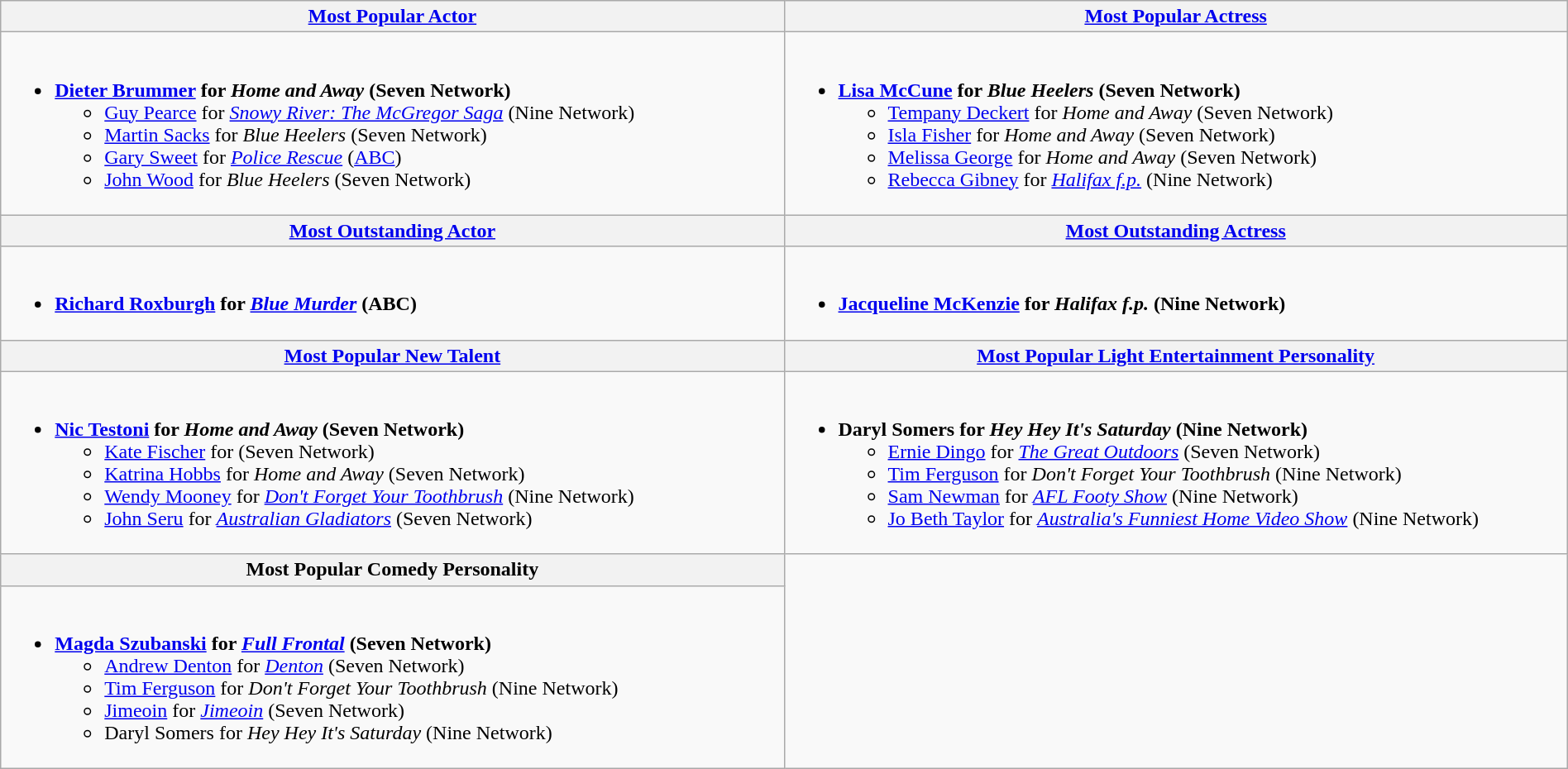<table class=wikitable width="100%">
<tr>
<th width="25%"><a href='#'>Most Popular Actor</a></th>
<th width="25%"><a href='#'>Most Popular Actress</a></th>
</tr>
<tr>
<td valign="top"><br><ul><li><strong><a href='#'>Dieter Brummer</a> for <em>Home and Away</em> (Seven Network)</strong><ul><li><a href='#'>Guy Pearce</a> for <em><a href='#'>Snowy River: The McGregor Saga</a></em> (Nine Network)</li><li><a href='#'>Martin Sacks</a> for <em>Blue Heelers</em> (Seven Network)</li><li><a href='#'>Gary Sweet</a> for <em><a href='#'>Police Rescue</a></em> (<a href='#'>ABC</a>)</li><li><a href='#'>John Wood</a> for <em>Blue Heelers</em> (Seven Network)</li></ul></li></ul></td>
<td valign="top"><br><ul><li><strong><a href='#'>Lisa McCune</a> for <em>Blue Heelers</em> (Seven Network)</strong><ul><li><a href='#'>Tempany Deckert</a> for <em>Home and Away</em> (Seven Network)</li><li><a href='#'>Isla Fisher</a> for <em>Home and Away</em> (Seven Network)</li><li><a href='#'>Melissa George</a> for <em>Home and Away</em> (Seven Network)</li><li><a href='#'>Rebecca Gibney</a> for <em><a href='#'>Halifax f.p.</a></em> (Nine Network)</li></ul></li></ul></td>
</tr>
<tr>
<th width="50%"><a href='#'>Most Outstanding Actor</a></th>
<th width="50%"><a href='#'>Most Outstanding Actress</a></th>
</tr>
<tr>
<td valign="top"><br><ul><li><strong><a href='#'>Richard Roxburgh</a> for <em><a href='#'>Blue Murder</a></em> (ABC)</strong></li></ul></td>
<td valign="top"><br><ul><li><strong><a href='#'>Jacqueline McKenzie</a> for <em>Halifax f.p.</em> (Nine Network)</strong></li></ul></td>
</tr>
<tr>
<th width="50%"><a href='#'>Most Popular New Talent</a></th>
<th width="50%"><a href='#'>Most Popular Light Entertainment Personality</a></th>
</tr>
<tr>
<td valign="top"><br><ul><li><strong><a href='#'>Nic Testoni</a> for <em>Home and Away</em> (Seven Network)</strong><ul><li><a href='#'>Kate Fischer</a> for (Seven Network)</li><li><a href='#'>Katrina Hobbs</a> for <em>Home and Away</em> (Seven Network)</li><li><a href='#'>Wendy Mooney</a> for <em><a href='#'>Don't Forget Your Toothbrush</a></em> (Nine Network)</li><li><a href='#'>John Seru</a> for <em><a href='#'>Australian Gladiators</a></em> (Seven Network)</li></ul></li></ul></td>
<td valign="top"><br><ul><li><strong>Daryl Somers for <em>Hey Hey It's Saturday</em> (Nine Network)</strong><ul><li><a href='#'>Ernie Dingo</a> for <em><a href='#'>The Great Outdoors</a></em> (Seven Network)</li><li><a href='#'>Tim Ferguson</a> for <em>Don't Forget Your Toothbrush</em> (Nine Network)</li><li><a href='#'>Sam Newman</a> for <em><a href='#'>AFL Footy Show</a></em> (Nine Network)</li><li><a href='#'>Jo Beth Taylor</a> for <em><a href='#'>Australia's Funniest Home Video Show</a></em> (Nine Network)</li></ul></li></ul></td>
</tr>
<tr>
<th width="50%">Most Popular Comedy Personality</th>
</tr>
<tr>
<td valign="top"><br><ul><li><strong><a href='#'>Magda Szubanski</a> for <em><a href='#'>Full Frontal</a></em> (Seven Network)</strong><ul><li><a href='#'>Andrew Denton</a> for <em><a href='#'>Denton</a></em> (Seven Network)</li><li><a href='#'>Tim Ferguson</a> for <em>Don't Forget Your Toothbrush</em> (Nine Network)</li><li><a href='#'>Jimeoin</a> for <em><a href='#'>Jimeoin</a></em> (Seven Network)</li><li>Daryl Somers for <em>Hey Hey It's Saturday</em> (Nine Network)</li></ul></li></ul></td>
</tr>
</table>
